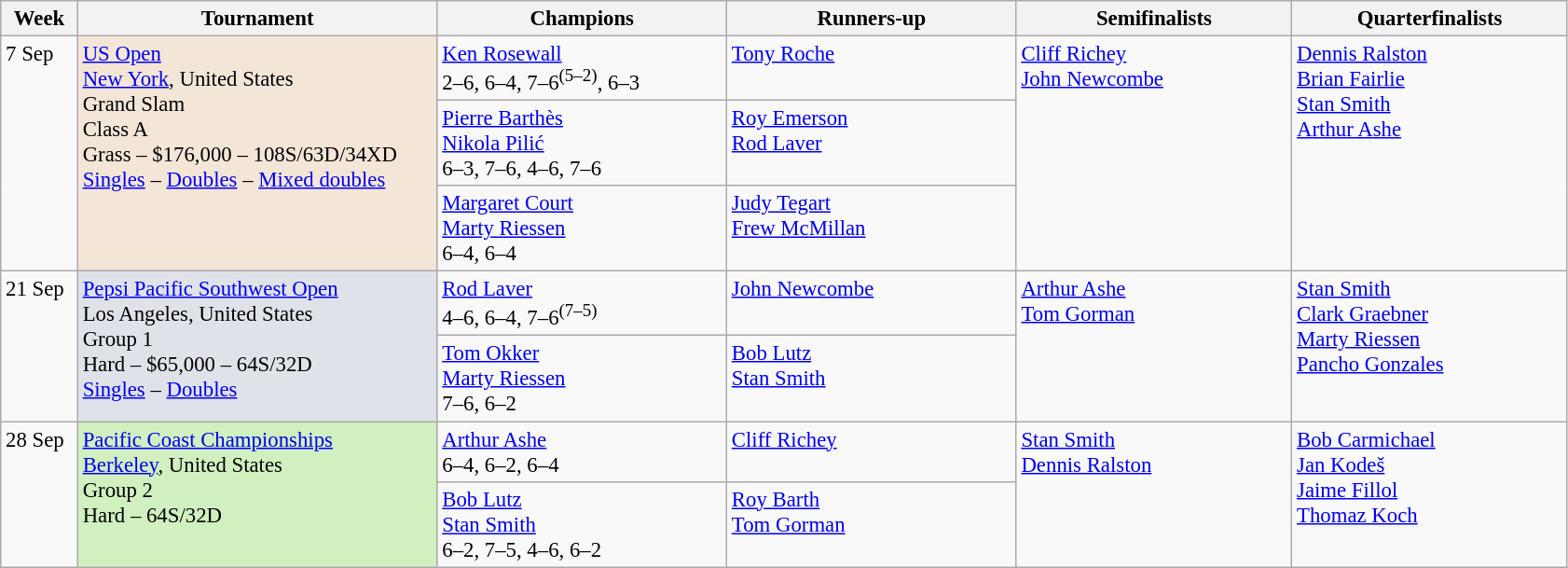<table class=wikitable style=font-size:95%>
<tr>
<th style="width:48px;">Week</th>
<th style="width:250px;">Tournament</th>
<th style="width:200px;">Champions</th>
<th style="width:200px;">Runners-up</th>
<th style="width:190px;">Semifinalists</th>
<th style="width:190px;">Quarterfinalists</th>
</tr>
<tr valign=top>
<td rowspan=3>7 Sep</td>
<td style="background:#F3E6D7;" rowspan="3"><a href='#'>US Open</a><br> <a href='#'>New York</a>, United States <br> Grand Slam <br> Class A <br> Grass – $176,000 – 108S/63D/34XD <br> <a href='#'>Singles</a> – <a href='#'>Doubles</a> – <a href='#'>Mixed doubles</a></td>
<td> <a href='#'>Ken Rosewall</a> <br> 2–6, 6–4, 7–6<sup>(5–2)</sup>, 6–3</td>
<td> <a href='#'>Tony Roche</a></td>
<td rowspan=3> <a href='#'>Cliff Richey</a> <br>  <a href='#'>John Newcombe</a></td>
<td rowspan=3> <a href='#'>Dennis Ralston</a> <br>  <a href='#'>Brian Fairlie</a> <br>  <a href='#'>Stan Smith</a> <br>  <a href='#'>Arthur Ashe</a></td>
</tr>
<tr valign=top>
<td> <a href='#'>Pierre Barthès</a> <br>  <a href='#'>Nikola Pilić</a> <br> 6–3, 7–6, 4–6,  7–6</td>
<td> <a href='#'>Roy Emerson</a> <br>  <a href='#'>Rod Laver</a></td>
</tr>
<tr valign=top>
<td> <a href='#'>Margaret Court</a> <br>  <a href='#'>Marty Riessen</a> <br> 6–4, 6–4</td>
<td> <a href='#'>Judy Tegart</a> <br>  <a href='#'>Frew McMillan</a></td>
</tr>
<tr valign=top>
<td rowspan=2>21 Sep</td>
<td style="background:#dfe2e9;" rowspan="2"><a href='#'>Pepsi Pacific Southwest Open</a> <br> Los Angeles, United States <br> Group 1 <br> Hard – $65,000 – 64S/32D <br> <a href='#'>Singles</a> – <a href='#'>Doubles</a></td>
<td> <a href='#'>Rod Laver</a> <br> 4–6, 6–4, 7–6<sup>(7–5)</sup></td>
<td> <a href='#'>John Newcombe</a></td>
<td rowspan=2> <a href='#'>Arthur Ashe</a> <br>  <a href='#'>Tom Gorman</a></td>
<td rowspan=2> <a href='#'>Stan Smith</a> <br>  <a href='#'>Clark Graebner</a> <br>  <a href='#'>Marty Riessen</a> <br>  <a href='#'>Pancho Gonzales</a></td>
</tr>
<tr valign=top>
<td> <a href='#'>Tom Okker</a> <br>  <a href='#'>Marty Riessen</a> <br> 7–6, 6–2</td>
<td> <a href='#'>Bob Lutz</a> <br>  <a href='#'>Stan Smith</a></td>
</tr>
<tr valign=top>
<td rowspan=2>28 Sep</td>
<td style="background:#d0f0c0;" rowspan="2"><a href='#'>Pacific Coast Championships</a> <br> <a href='#'>Berkeley</a>, United States <br> Group 2 <br> Hard – 64S/32D</td>
<td> <a href='#'>Arthur Ashe</a> <br> 6–4, 6–2, 6–4</td>
<td> <a href='#'>Cliff Richey</a></td>
<td rowspan=2> <a href='#'>Stan Smith</a> <br>  <a href='#'>Dennis Ralston</a></td>
<td rowspan=2> <a href='#'>Bob Carmichael</a> <br>  <a href='#'>Jan Kodeš</a> <br>  <a href='#'>Jaime Fillol</a> <br>  <a href='#'>Thomaz Koch</a></td>
</tr>
<tr valign=top>
<td> <a href='#'>Bob Lutz</a> <br>  <a href='#'>Stan Smith</a> <br> 6–2, 7–5, 4–6, 6–2</td>
<td> <a href='#'>Roy Barth</a> <br>  <a href='#'>Tom Gorman</a></td>
</tr>
</table>
